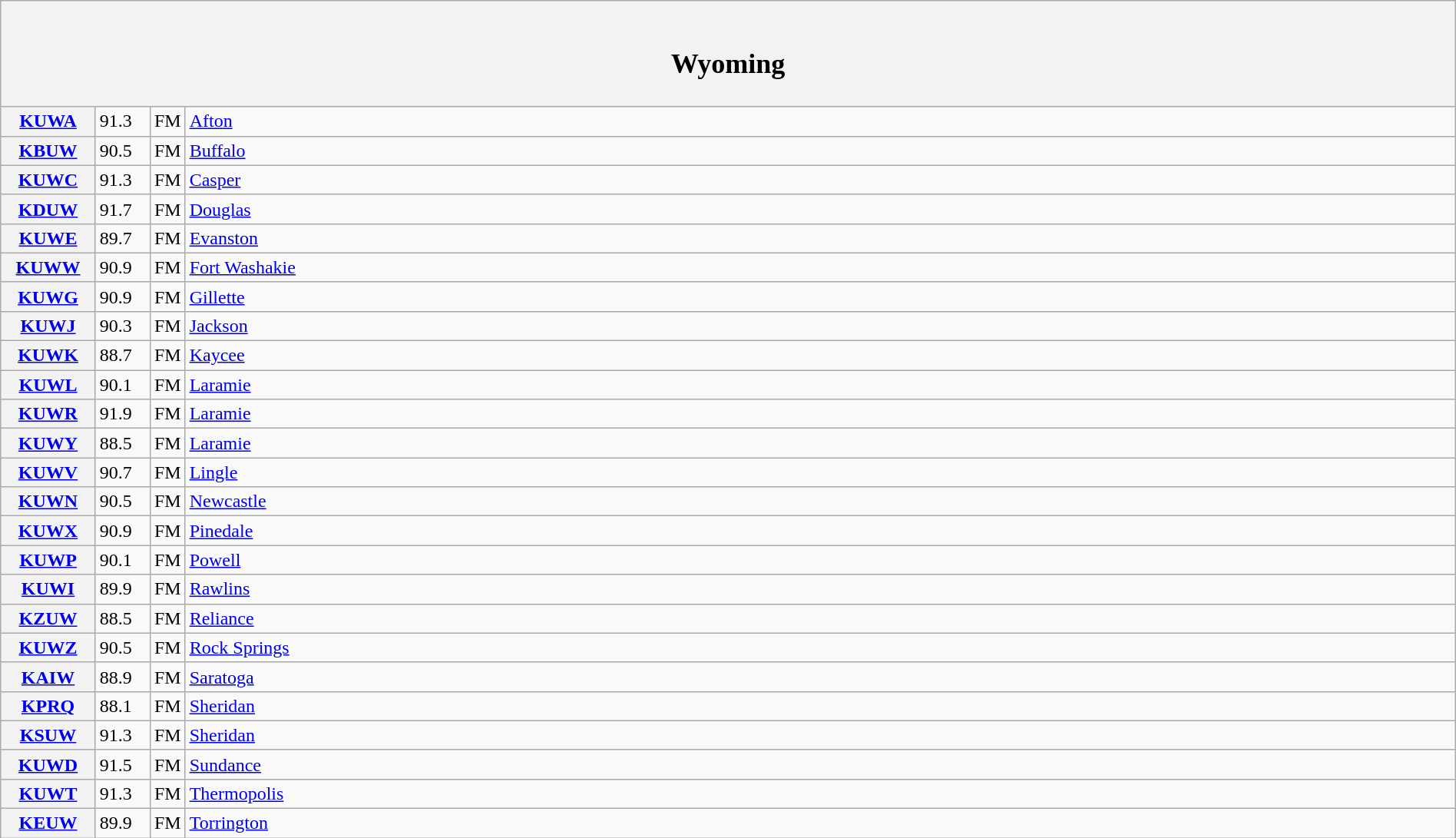<table class="wikitable mw-collapsible" style="width:100%">
<tr>
<th scope="col" colspan="4"><br><h2>Wyoming</h2></th>
</tr>
<tr>
<th scope="row" style="width: 75px;"><a href='#'>KUWA</a></th>
<td style="width: 40px;">91.3</td>
<td style="width: 21px;">FM</td>
<td><a href='#'>Afton</a></td>
</tr>
<tr>
<th scope="row"><a href='#'>KBUW</a></th>
<td>90.5</td>
<td>FM</td>
<td><a href='#'>Buffalo</a></td>
</tr>
<tr>
<th scope="row"><a href='#'>KUWC</a></th>
<td>91.3</td>
<td>FM</td>
<td><a href='#'>Casper</a></td>
</tr>
<tr>
<th scope="row"><a href='#'>KDUW</a></th>
<td>91.7</td>
<td>FM</td>
<td><a href='#'>Douglas</a></td>
</tr>
<tr>
<th scope="row"><a href='#'>KUWE</a></th>
<td>89.7</td>
<td>FM</td>
<td><a href='#'>Evanston</a></td>
</tr>
<tr>
<th scope="row"><a href='#'>KUWW</a></th>
<td>90.9</td>
<td>FM</td>
<td><a href='#'>Fort Washakie</a></td>
</tr>
<tr>
<th scope="row"><a href='#'>KUWG</a></th>
<td>90.9</td>
<td>FM</td>
<td><a href='#'>Gillette</a></td>
</tr>
<tr>
<th scope="row"><a href='#'>KUWJ</a></th>
<td>90.3</td>
<td>FM</td>
<td><a href='#'>Jackson</a></td>
</tr>
<tr>
<th scope="row"><a href='#'>KUWK</a></th>
<td>88.7</td>
<td>FM</td>
<td><a href='#'>Kaycee</a></td>
</tr>
<tr>
<th scope="row"><a href='#'>KUWL</a></th>
<td>90.1</td>
<td>FM</td>
<td><a href='#'>Laramie</a></td>
</tr>
<tr>
<th scope="row"><a href='#'>KUWR</a></th>
<td>91.9</td>
<td>FM</td>
<td><a href='#'>Laramie</a></td>
</tr>
<tr>
<th scope="row"><a href='#'>KUWY</a></th>
<td>88.5</td>
<td>FM</td>
<td><a href='#'>Laramie</a></td>
</tr>
<tr>
<th scope="row"><a href='#'>KUWV</a></th>
<td>90.7</td>
<td>FM</td>
<td><a href='#'>Lingle</a></td>
</tr>
<tr>
<th scope="row"><a href='#'>KUWN</a></th>
<td>90.5</td>
<td>FM</td>
<td><a href='#'>Newcastle</a></td>
</tr>
<tr>
<th scope="row"><a href='#'>KUWX</a></th>
<td>90.9</td>
<td>FM</td>
<td><a href='#'>Pinedale</a></td>
</tr>
<tr>
<th scope="row"><a href='#'>KUWP</a></th>
<td>90.1</td>
<td>FM</td>
<td><a href='#'>Powell</a></td>
</tr>
<tr>
<th scope="row"><a href='#'>KUWI</a></th>
<td>89.9</td>
<td>FM</td>
<td><a href='#'>Rawlins</a></td>
</tr>
<tr>
<th scope="row"><a href='#'>KZUW</a></th>
<td>88.5</td>
<td>FM</td>
<td><a href='#'>Reliance</a></td>
</tr>
<tr>
<th scope="row"><a href='#'>KUWZ</a></th>
<td>90.5</td>
<td>FM</td>
<td><a href='#'>Rock Springs</a></td>
</tr>
<tr>
<th scope="row"><a href='#'>KAIW</a></th>
<td>88.9</td>
<td>FM</td>
<td><a href='#'>Saratoga</a></td>
</tr>
<tr>
<th scope="row"><a href='#'>KPRQ</a></th>
<td>88.1</td>
<td>FM</td>
<td><a href='#'>Sheridan</a></td>
</tr>
<tr>
<th scope="row"><a href='#'>KSUW</a></th>
<td>91.3</td>
<td>FM</td>
<td><a href='#'>Sheridan</a></td>
</tr>
<tr>
<th scope="row"><a href='#'>KUWD</a></th>
<td>91.5</td>
<td>FM</td>
<td><a href='#'>Sundance</a></td>
</tr>
<tr>
<th scope="row"><a href='#'>KUWT</a></th>
<td>91.3</td>
<td>FM</td>
<td><a href='#'>Thermopolis</a></td>
</tr>
<tr>
<th scope="row"><a href='#'>KEUW</a></th>
<td>89.9</td>
<td>FM</td>
<td><a href='#'>Torrington</a></td>
</tr>
</table>
